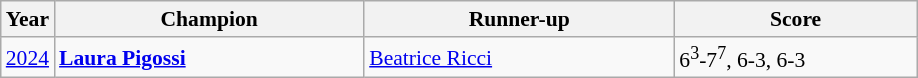<table class="wikitable" style="font-size:90%">
<tr>
<th>Year</th>
<th width="200">Champion</th>
<th width="200">Runner-up</th>
<th width="155">Score</th>
</tr>
<tr>
<td><a href='#'>2024</a></td>
<td> <strong><a href='#'>Laura Pigossi</a></strong></td>
<td> <a href='#'>Beatrice Ricci</a></td>
<td>6<sup>3</sup>-7<sup>7</sup>, 6-3, 6-3</td>
</tr>
</table>
